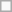<table class=wikitable>
<tr>
<td> </td>
</tr>
</table>
